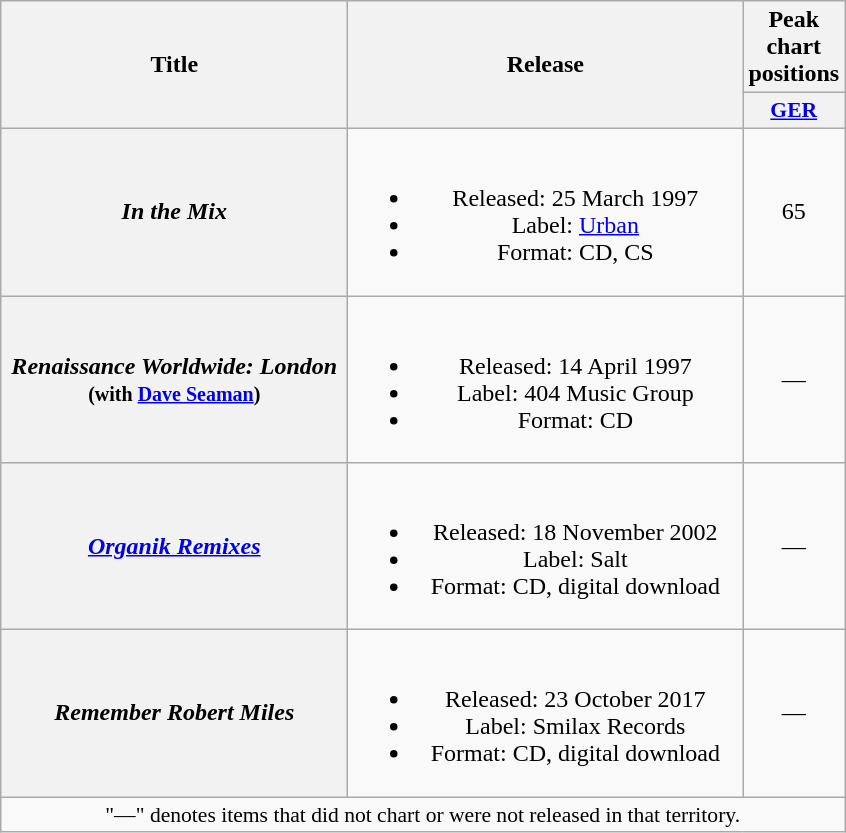<table class="wikitable plainrowheaders" style="text-align:center;">
<tr>
<th scope="col" rowspan="2" style="width:14em;">Title</th>
<th scope="col" rowspan="2" style="width:16em;">Release</th>
<th scope="col" colspan="1">Peak chart positions</th>
</tr>
<tr>
<th style="width:2em;font-size:90%;"><a href='#'>GER</a><br></th>
</tr>
<tr>
<th scope="row"><em>In the Mix</em></th>
<td><br><ul><li>Released: 25 March 1997</li><li>Label: <a href='#'>Urban</a></li><li>Format: CD, CS</li></ul></td>
<td>65</td>
</tr>
<tr>
<th scope="row"><em>Renaissance Worldwide: London</em><br><small>(with <a href='#'>Dave Seaman</a>)</small></th>
<td><br><ul><li>Released: 14 April 1997</li><li>Label: 404 Music Group</li><li>Format: CD</li></ul></td>
<td>—</td>
</tr>
<tr>
<th scope="row"><em><a href='#'>Organik Remixes</a></em></th>
<td><br><ul><li>Released: 18 November 2002</li><li>Label: Salt</li><li>Format: CD, digital download</li></ul></td>
<td>—</td>
</tr>
<tr>
<th scope="row"><em>Remember Robert Miles</em></th>
<td><br><ul><li>Released: 23 October 2017</li><li>Label: Smilax Records</li><li>Format: CD, digital download</li></ul></td>
<td>—</td>
</tr>
<tr>
<td align="center" colspan="15" style="font-size:90%">"—" denotes items that did not chart or were not released in that territory.</td>
</tr>
</table>
